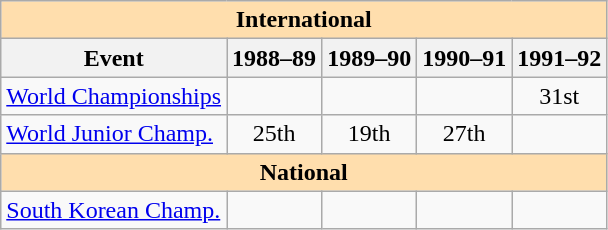<table class="wikitable" style="text-align:center">
<tr>
<th style="background-color: #ffdead;" colspan=5 align=center><strong>International</strong></th>
</tr>
<tr>
<th>Event</th>
<th>1988–89</th>
<th>1989–90</th>
<th>1990–91</th>
<th>1991–92</th>
</tr>
<tr>
<td align=left><a href='#'>World Championships</a></td>
<td></td>
<td></td>
<td></td>
<td>31st</td>
</tr>
<tr>
<td align=left><a href='#'>World Junior Champ.</a></td>
<td>25th</td>
<td>19th</td>
<td>27th</td>
<td></td>
</tr>
<tr>
<th style="background-color: #ffdead;" colspan=5 align=center><strong>National</strong></th>
</tr>
<tr>
<td align=left><a href='#'>South Korean Champ.</a></td>
<td></td>
<td></td>
<td></td>
<td></td>
</tr>
</table>
